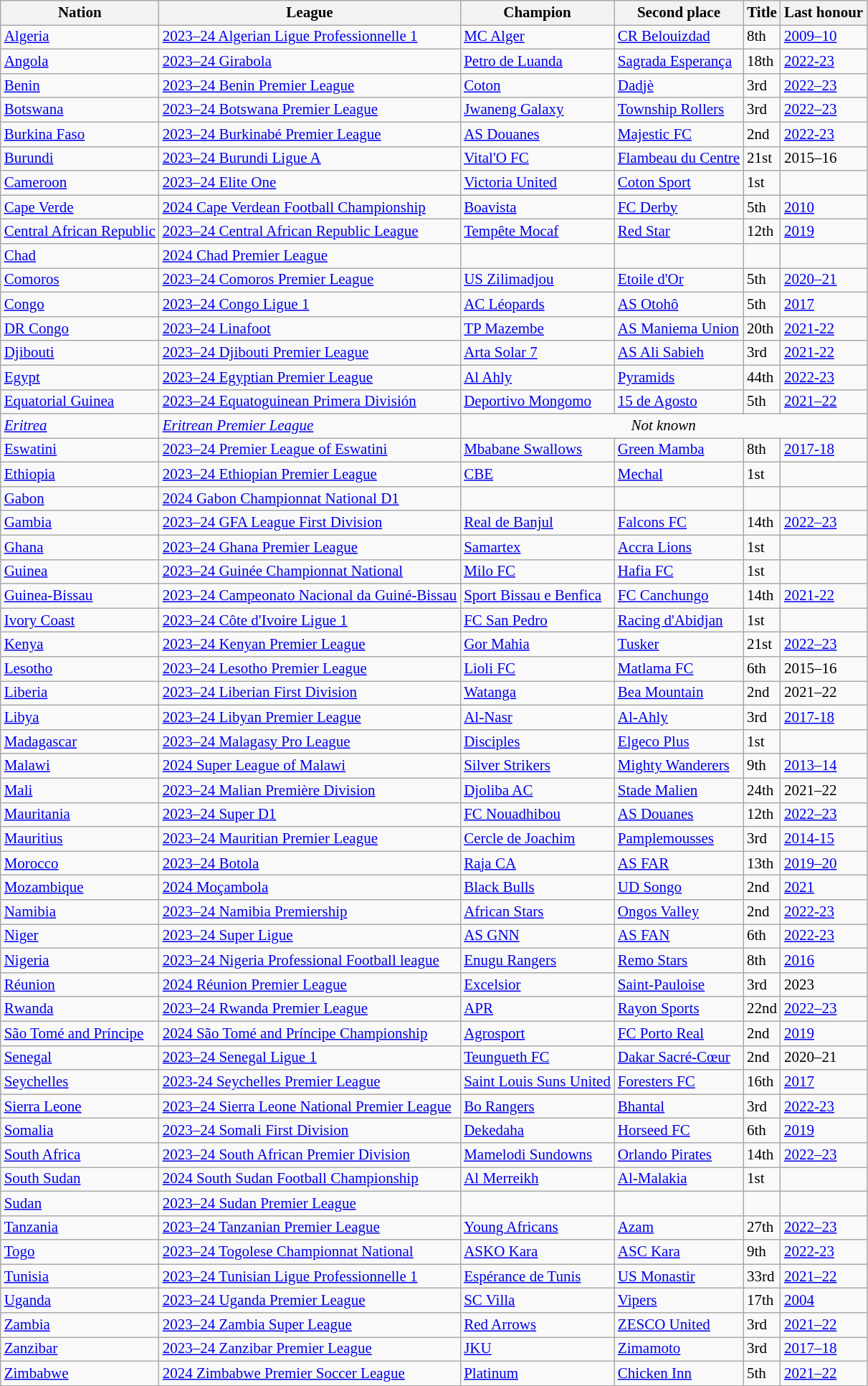<table class=wikitable style="font-size:14px">
<tr>
<th>Nation</th>
<th>League</th>
<th>Champion</th>
<th>Second place</th>
<th data-sort-type="number">Title</th>
<th>Last honour</th>
</tr>
<tr>
<td> <a href='#'>Algeria</a></td>
<td><a href='#'>2023–24 Algerian Ligue Professionnelle 1</a></td>
<td><a href='#'>MC Alger</a></td>
<td><a href='#'>CR Belouizdad</a></td>
<td>8th</td>
<td><a href='#'>2009–10</a></td>
</tr>
<tr>
<td> <a href='#'>Angola</a></td>
<td><a href='#'>2023–24 Girabola</a></td>
<td><a href='#'>Petro de Luanda</a></td>
<td><a href='#'>Sagrada Esperança</a></td>
<td>18th</td>
<td><a href='#'>2022-23</a></td>
</tr>
<tr>
<td> <a href='#'>Benin</a></td>
<td><a href='#'>2023–24 Benin Premier League</a></td>
<td><a href='#'>Coton</a></td>
<td><a href='#'>Dadjè</a></td>
<td>3rd</td>
<td><a href='#'>2022–23</a></td>
</tr>
<tr>
<td> <a href='#'>Botswana</a></td>
<td><a href='#'>2023–24 Botswana Premier League</a></td>
<td><a href='#'>Jwaneng Galaxy</a></td>
<td><a href='#'>Township Rollers</a></td>
<td>3rd</td>
<td><a href='#'>2022–23</a></td>
</tr>
<tr>
<td> <a href='#'>Burkina Faso</a></td>
<td><a href='#'>2023–24 Burkinabé Premier League</a></td>
<td><a href='#'>AS Douanes</a></td>
<td><a href='#'>Majestic FC</a></td>
<td>2nd</td>
<td><a href='#'>2022-23</a></td>
</tr>
<tr>
<td> <a href='#'>Burundi</a></td>
<td><a href='#'>2023–24 Burundi Ligue A</a></td>
<td><a href='#'>Vital'O FC</a></td>
<td><a href='#'>Flambeau du Centre</a></td>
<td>21st</td>
<td>2015–16</td>
</tr>
<tr>
<td> <a href='#'>Cameroon</a></td>
<td><a href='#'>2023–24 Elite One</a></td>
<td><a href='#'>Victoria United</a></td>
<td><a href='#'>Coton Sport</a></td>
<td>1st</td>
<td></td>
</tr>
<tr>
<td> <a href='#'>Cape Verde</a></td>
<td><a href='#'>2024 Cape Verdean Football Championship</a></td>
<td><a href='#'>Boavista</a></td>
<td><a href='#'>FC Derby</a></td>
<td>5th</td>
<td><a href='#'>2010</a></td>
</tr>
<tr>
<td> <a href='#'>Central African Republic</a></td>
<td><a href='#'>2023–24 Central African Republic League</a></td>
<td><a href='#'>Tempête Mocaf</a></td>
<td><a href='#'>Red Star</a></td>
<td>12th</td>
<td><a href='#'>2019</a></td>
</tr>
<tr>
<td> <a href='#'>Chad</a></td>
<td><a href='#'>2024 Chad Premier League</a></td>
<td></td>
<td></td>
<td></td>
<td></td>
</tr>
<tr>
<td> <a href='#'>Comoros</a></td>
<td><a href='#'>2023–24 Comoros Premier League</a></td>
<td><a href='#'>US Zilimadjou</a></td>
<td><a href='#'>Etoile d'Or</a></td>
<td>5th</td>
<td><a href='#'>2020–21</a></td>
</tr>
<tr>
<td> <a href='#'>Congo</a></td>
<td><a href='#'>2023–24 Congo Ligue 1</a></td>
<td><a href='#'>AC Léopards</a></td>
<td><a href='#'>AS Otohô</a></td>
<td>5th</td>
<td><a href='#'>2017</a></td>
</tr>
<tr>
<td> <a href='#'>DR Congo</a></td>
<td><a href='#'>2023–24 Linafoot</a></td>
<td><a href='#'>TP Mazembe</a></td>
<td><a href='#'>AS Maniema Union</a></td>
<td>20th</td>
<td><a href='#'>2021-22</a></td>
</tr>
<tr>
<td> <a href='#'>Djibouti</a></td>
<td><a href='#'>2023–24 Djibouti Premier League</a></td>
<td><a href='#'>Arta Solar 7</a></td>
<td><a href='#'>AS Ali Sabieh</a></td>
<td>3rd</td>
<td><a href='#'>2021-22</a></td>
</tr>
<tr>
<td> <a href='#'>Egypt</a></td>
<td><a href='#'>2023–24 Egyptian Premier League</a></td>
<td><a href='#'>Al Ahly</a></td>
<td><a href='#'>Pyramids</a></td>
<td>44th</td>
<td><a href='#'>2022-23</a></td>
</tr>
<tr>
<td> <a href='#'>Equatorial Guinea</a></td>
<td><a href='#'>2023–24 Equatoguinean Primera División</a></td>
<td><a href='#'>Deportivo Mongomo</a></td>
<td><a href='#'>15 de Agosto</a></td>
<td>5th</td>
<td><a href='#'>2021–22</a></td>
</tr>
<tr>
<td> <em><a href='#'>Eritrea</a></em></td>
<td><em><a href='#'>Eritrean Premier League</a></em></td>
<td align=center colspan=4><em>Not known</em></td>
</tr>
<tr>
<td> <a href='#'>Eswatini</a></td>
<td><a href='#'>2023–24 Premier League of Eswatini</a></td>
<td><a href='#'>Mbabane Swallows</a></td>
<td><a href='#'>Green Mamba</a></td>
<td>8th</td>
<td><a href='#'>2017-18</a></td>
</tr>
<tr>
<td> <a href='#'>Ethiopia</a></td>
<td><a href='#'>2023–24 Ethiopian Premier League</a></td>
<td><a href='#'>CBE</a></td>
<td><a href='#'>Mechal</a></td>
<td>1st</td>
<td></td>
</tr>
<tr>
<td> <a href='#'>Gabon</a></td>
<td><a href='#'>2024 Gabon Championnat National D1</a></td>
<td></td>
<td></td>
<td></td>
<td></td>
</tr>
<tr>
<td> <a href='#'>Gambia</a></td>
<td><a href='#'>2023–24 GFA League First Division</a></td>
<td><a href='#'>Real de Banjul</a></td>
<td><a href='#'>Falcons FC</a></td>
<td>14th</td>
<td><a href='#'>2022–23</a></td>
</tr>
<tr>
<td> <a href='#'>Ghana</a></td>
<td><a href='#'>2023–24 Ghana Premier League</a></td>
<td><a href='#'>Samartex</a></td>
<td><a href='#'>Accra Lions</a></td>
<td>1st</td>
<td></td>
</tr>
<tr>
<td> <a href='#'>Guinea</a></td>
<td><a href='#'>2023–24 Guinée Championnat National</a></td>
<td><a href='#'>Milo FC</a></td>
<td><a href='#'>Hafia FC</a></td>
<td>1st</td>
<td></td>
</tr>
<tr>
<td> <a href='#'>Guinea-Bissau</a></td>
<td><a href='#'>2023–24 Campeonato Nacional da Guiné-Bissau</a></td>
<td><a href='#'>Sport Bissau e Benfica</a></td>
<td><a href='#'>FC Canchungo</a></td>
<td>14th</td>
<td><a href='#'>2021-22</a></td>
</tr>
<tr>
<td> <a href='#'>Ivory Coast</a></td>
<td><a href='#'>2023–24 Côte d'Ivoire Ligue 1</a></td>
<td><a href='#'>FC San Pedro</a></td>
<td><a href='#'>Racing d'Abidjan</a></td>
<td>1st</td>
<td></td>
</tr>
<tr>
<td> <a href='#'>Kenya</a></td>
<td><a href='#'>2023–24 Kenyan Premier League</a></td>
<td><a href='#'>Gor Mahia</a></td>
<td><a href='#'>Tusker</a></td>
<td>21st</td>
<td><a href='#'>2022–23</a></td>
</tr>
<tr>
<td> <a href='#'>Lesotho</a></td>
<td><a href='#'>2023–24 Lesotho Premier League</a></td>
<td><a href='#'>Lioli FC</a></td>
<td><a href='#'>Matlama FC</a></td>
<td>6th</td>
<td>2015–16</td>
</tr>
<tr>
<td> <a href='#'>Liberia</a></td>
<td><a href='#'>2023–24 Liberian First Division</a></td>
<td><a href='#'>Watanga</a></td>
<td><a href='#'>Bea Mountain</a></td>
<td>2nd</td>
<td>2021–22</td>
</tr>
<tr>
<td> <a href='#'>Libya</a></td>
<td><a href='#'>2023–24 Libyan Premier League</a></td>
<td><a href='#'>Al-Nasr</a></td>
<td><a href='#'>Al-Ahly</a></td>
<td>3rd</td>
<td><a href='#'>2017-18</a></td>
</tr>
<tr>
<td> <a href='#'>Madagascar</a></td>
<td><a href='#'>2023–24 Malagasy Pro League</a></td>
<td><a href='#'>Disciples</a></td>
<td><a href='#'>Elgeco Plus</a></td>
<td>1st</td>
<td></td>
</tr>
<tr>
<td> <a href='#'>Malawi</a></td>
<td><a href='#'>2024 Super League of Malawi</a></td>
<td><a href='#'>Silver Strikers</a></td>
<td><a href='#'>Mighty Wanderers</a></td>
<td>9th</td>
<td><a href='#'>2013–14</a></td>
</tr>
<tr>
<td> <a href='#'>Mali</a></td>
<td><a href='#'>2023–24 Malian Première Division</a></td>
<td><a href='#'>Djoliba AC</a></td>
<td><a href='#'>Stade Malien</a></td>
<td>24th</td>
<td>2021–22</td>
</tr>
<tr>
<td> <a href='#'>Mauritania</a></td>
<td><a href='#'>2023–24 Super D1</a></td>
<td><a href='#'>FC Nouadhibou</a></td>
<td><a href='#'>AS Douanes</a></td>
<td>12th</td>
<td><a href='#'>2022–23</a></td>
</tr>
<tr>
<td> <a href='#'>Mauritius</a></td>
<td><a href='#'>2023–24 Mauritian Premier League</a></td>
<td><a href='#'>Cercle de Joachim</a></td>
<td><a href='#'>Pamplemousses</a></td>
<td>3rd</td>
<td><a href='#'> 2014-15</a></td>
</tr>
<tr>
<td> <a href='#'>Morocco</a></td>
<td><a href='#'>2023–24 Botola</a></td>
<td><a href='#'>Raja CA</a></td>
<td><a href='#'>AS FAR</a></td>
<td>13th</td>
<td><a href='#'>2019–20</a></td>
</tr>
<tr>
<td> <a href='#'>Mozambique</a></td>
<td><a href='#'>2024 Moçambola</a></td>
<td><a href='#'>Black Bulls</a></td>
<td><a href='#'>UD Songo</a></td>
<td>2nd</td>
<td><a href='#'>2021</a></td>
</tr>
<tr>
<td> <a href='#'>Namibia</a></td>
<td><a href='#'>2023–24 Namibia Premiership</a></td>
<td><a href='#'>African Stars</a></td>
<td><a href='#'>Ongos Valley</a></td>
<td>2nd</td>
<td><a href='#'>2022-23</a></td>
</tr>
<tr>
<td> <a href='#'>Niger</a></td>
<td><a href='#'>2023–24 Super Ligue</a></td>
<td><a href='#'>AS GNN</a></td>
<td><a href='#'>AS FAN</a></td>
<td>6th</td>
<td><a href='#'>2022-23</a></td>
</tr>
<tr>
<td> <a href='#'>Nigeria</a></td>
<td><a href='#'>2023–24 Nigeria Professional Football league</a></td>
<td><a href='#'>Enugu Rangers</a></td>
<td><a href='#'>Remo Stars</a></td>
<td>8th</td>
<td><a href='#'>2016</a></td>
</tr>
<tr>
<td> <a href='#'>Réunion</a></td>
<td><a href='#'>2024 Réunion Premier League</a></td>
<td><a href='#'>Excelsior</a></td>
<td><a href='#'>Saint-Pauloise</a></td>
<td>3rd</td>
<td>2023</td>
</tr>
<tr>
<td> <a href='#'>Rwanda</a></td>
<td><a href='#'>2023–24 Rwanda Premier League</a></td>
<td><a href='#'>APR</a></td>
<td><a href='#'>Rayon Sports</a></td>
<td>22nd</td>
<td><a href='#'>2022–23</a></td>
</tr>
<tr>
<td> <a href='#'>São Tomé and Príncipe</a></td>
<td><a href='#'>2024 São Tomé and Príncipe Championship</a></td>
<td><a href='#'>Agrosport</a></td>
<td><a href='#'>FC Porto Real</a></td>
<td>2nd</td>
<td><a href='#'>2019</a></td>
</tr>
<tr>
<td> <a href='#'>Senegal</a></td>
<td><a href='#'>2023–24 Senegal Ligue 1</a></td>
<td><a href='#'>Teungueth FC</a></td>
<td><a href='#'>Dakar Sacré-Cœur</a></td>
<td>2nd</td>
<td>2020–21</td>
</tr>
<tr>
<td> <a href='#'>Seychelles</a></td>
<td><a href='#'>2023-24 Seychelles Premier League</a></td>
<td><a href='#'>Saint Louis Suns United</a></td>
<td><a href='#'>Foresters FC</a></td>
<td>16th</td>
<td><a href='#'>2017</a></td>
</tr>
<tr>
<td> <a href='#'>Sierra Leone</a></td>
<td><a href='#'>2023–24 Sierra Leone National Premier League</a></td>
<td><a href='#'>Bo Rangers</a></td>
<td><a href='#'>Bhantal</a></td>
<td>3rd</td>
<td><a href='#'>2022-23</a></td>
</tr>
<tr>
<td> <a href='#'>Somalia</a></td>
<td><a href='#'>2023–24 Somali First Division</a></td>
<td><a href='#'>Dekedaha</a></td>
<td><a href='#'>Horseed FC</a></td>
<td>6th</td>
<td><a href='#'>2019</a></td>
</tr>
<tr>
<td> <a href='#'>South Africa</a></td>
<td><a href='#'>2023–24 South African Premier Division</a></td>
<td><a href='#'>Mamelodi Sundowns</a></td>
<td><a href='#'>Orlando Pirates</a></td>
<td>14th</td>
<td><a href='#'>2022–23</a></td>
</tr>
<tr>
<td> <a href='#'>South Sudan</a></td>
<td><a href='#'>2024 South Sudan Football Championship</a></td>
<td><a href='#'>Al Merreikh</a></td>
<td><a href='#'>Al-Malakia</a></td>
<td>1st</td>
<td></td>
</tr>
<tr>
<td> <a href='#'>Sudan</a></td>
<td><a href='#'>2023–24 Sudan Premier League</a></td>
<td></td>
<td></td>
<td></td>
<td></td>
</tr>
<tr>
<td> <a href='#'>Tanzania</a></td>
<td><a href='#'>2023–24 Tanzanian Premier League</a></td>
<td><a href='#'>Young Africans</a></td>
<td><a href='#'>Azam</a></td>
<td>27th</td>
<td><a href='#'>2022–23</a></td>
</tr>
<tr>
<td> <a href='#'>Togo</a></td>
<td><a href='#'>2023–24 Togolese Championnat National</a></td>
<td><a href='#'>ASKO Kara</a></td>
<td><a href='#'>ASC Kara</a></td>
<td>9th</td>
<td><a href='#'>2022-23</a></td>
</tr>
<tr>
<td> <a href='#'>Tunisia</a></td>
<td><a href='#'>2023–24 Tunisian Ligue Professionnelle 1</a></td>
<td><a href='#'>Espérance de Tunis</a></td>
<td><a href='#'>US Monastir</a></td>
<td>33rd</td>
<td><a href='#'>2021–22</a></td>
</tr>
<tr>
<td> <a href='#'>Uganda</a></td>
<td><a href='#'>2023–24 Uganda Premier League</a></td>
<td><a href='#'>SC Villa</a></td>
<td><a href='#'>Vipers</a></td>
<td>17th</td>
<td><a href='#'>2004</a></td>
</tr>
<tr>
<td> <a href='#'>Zambia</a></td>
<td><a href='#'>2023–24 Zambia Super League</a></td>
<td><a href='#'>Red Arrows</a></td>
<td><a href='#'>ZESCO United</a></td>
<td>3rd</td>
<td><a href='#'>2021–22</a></td>
</tr>
<tr>
<td> <a href='#'>Zanzibar</a></td>
<td><a href='#'>2023–24 Zanzibar Premier League</a></td>
<td><a href='#'>JKU</a></td>
<td><a href='#'>Zimamoto</a></td>
<td>3rd</td>
<td><a href='#'>2017–18</a></td>
</tr>
<tr>
<td> <a href='#'>Zimbabwe</a></td>
<td><a href='#'>2024 Zimbabwe Premier Soccer League</a></td>
<td><a href='#'>Platinum</a></td>
<td><a href='#'>Chicken Inn</a></td>
<td>5th</td>
<td><a href='#'>2021–22</a></td>
</tr>
</table>
